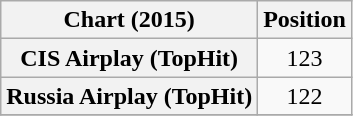<table class="wikitable sortable plainrowheaders" style="text-align:center;">
<tr>
<th scope="col">Chart (2015)</th>
<th scope="col">Position</th>
</tr>
<tr>
<th scope="row">CIS Airplay (TopHit)</th>
<td>123</td>
</tr>
<tr>
<th scope="row">Russia Airplay (TopHit)</th>
<td>122</td>
</tr>
<tr>
</tr>
</table>
